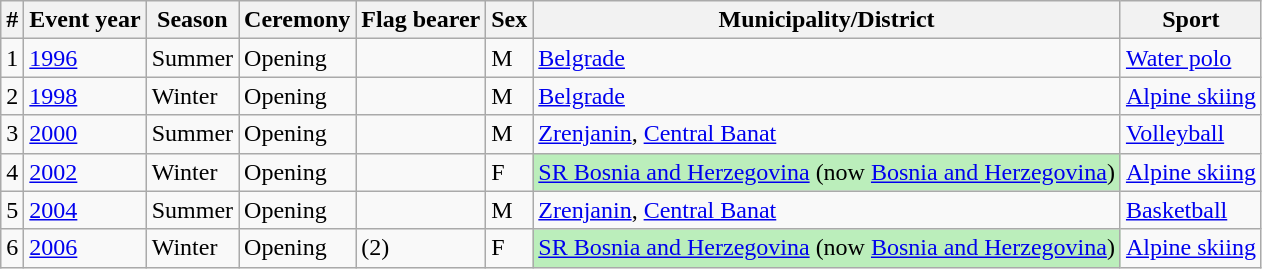<table class="wikitable sortable">
<tr>
<th>#</th>
<th>Event year</th>
<th>Season</th>
<th>Ceremony</th>
<th>Flag bearer</th>
<th>Sex</th>
<th>Municipality/District</th>
<th>Sport</th>
</tr>
<tr>
<td>1</td>
<td><a href='#'>1996</a></td>
<td>Summer</td>
<td>Opening</td>
<td></td>
<td>M</td>
<td><a href='#'>Belgrade</a></td>
<td> <a href='#'>Water polo</a></td>
</tr>
<tr>
<td>2</td>
<td><a href='#'>1998</a></td>
<td>Winter</td>
<td>Opening</td>
<td></td>
<td>M</td>
<td><a href='#'>Belgrade</a></td>
<td> <a href='#'>Alpine skiing</a></td>
</tr>
<tr>
<td>3</td>
<td><a href='#'>2000</a></td>
<td>Summer</td>
<td>Opening</td>
<td></td>
<td>M</td>
<td><a href='#'>Zrenjanin</a>, <a href='#'> Central Banat</a></td>
<td> <a href='#'>Volleyball</a></td>
</tr>
<tr>
<td>4</td>
<td><a href='#'>2002</a></td>
<td>Winter</td>
<td>Opening</td>
<td></td>
<td>F</td>
<td style="background:#bbeebb;"><a href='#'>SR Bosnia and Herzegovina</a> (now <a href='#'>Bosnia and Herzegovina</a>)</td>
<td> <a href='#'>Alpine skiing</a></td>
</tr>
<tr>
<td>5</td>
<td><a href='#'>2004</a></td>
<td>Summer</td>
<td>Opening</td>
<td></td>
<td>M</td>
<td><a href='#'>Zrenjanin</a>, <a href='#'> Central Banat</a></td>
<td> <a href='#'>Basketball</a></td>
</tr>
<tr>
<td>6</td>
<td><a href='#'>2006</a></td>
<td>Winter</td>
<td>Opening</td>
<td> (2)</td>
<td>F</td>
<td style="background:#bbeebb;"><a href='#'>SR Bosnia and Herzegovina</a> (now <a href='#'>Bosnia and Herzegovina</a>)</td>
<td> <a href='#'>Alpine skiing</a></td>
</tr>
</table>
